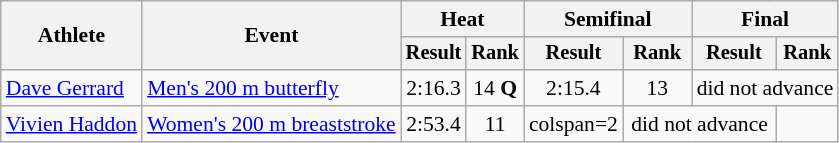<table class="wikitable" style="font-size:90%;text-align:center;">
<tr>
<th rowspan=2>Athlete</th>
<th rowspan=2>Event</th>
<th colspan=2>Heat</th>
<th colspan=2>Semifinal</th>
<th colspan=2>Final</th>
</tr>
<tr style="font-size:95%">
<th>Result</th>
<th>Rank</th>
<th>Result</th>
<th>Rank</th>
<th>Result</th>
<th>Rank</th>
</tr>
<tr align=center>
<td align=left><a href='#'>Dave Gerrard</a></td>
<td align=left><a href='#'>Men's 200 m butterfly</a></td>
<td>2:16.3</td>
<td>14 <strong>Q</strong></td>
<td>2:15.4</td>
<td>13</td>
<td colspan=2>did not advance</td>
</tr>
<tr align=center>
<td align=left><a href='#'>Vivien Haddon</a></td>
<td align=left><a href='#'>Women's 200 m breaststroke</a></td>
<td>2:53.4</td>
<td>11</td>
<td>colspan=2 </td>
<td colspan=2>did not advance</td>
</tr>
</table>
